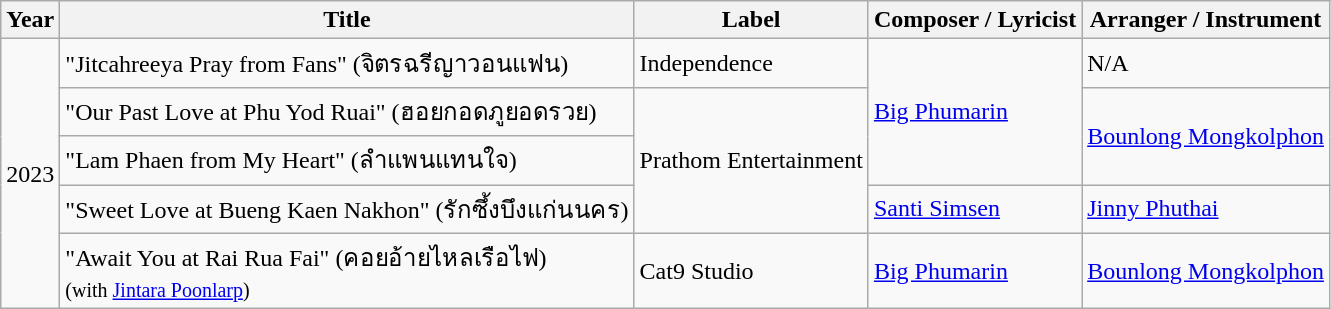<table class="wikitable">
<tr>
<th>Year</th>
<th>Title</th>
<th>Label</th>
<th>Composer / Lyricist</th>
<th>Arranger / Instrument</th>
</tr>
<tr>
<td rowspan="5">2023</td>
<td>"Jitcahreeya Pray from Fans" (จิตรฉรีญาวอนแฟน)</td>
<td>Independence</td>
<td rowspan="3"><a href='#'>Big Phumarin</a></td>
<td>N/A</td>
</tr>
<tr>
<td>"Our Past Love at Phu Yod Ruai" (ฮอยกอดภูยอดรวย)</td>
<td rowspan="3">Prathom Entertainment</td>
<td rowspan="2"><a href='#'>Bounlong Mongkolphon</a></td>
</tr>
<tr>
<td>"Lam Phaen from My Heart" (ลำแพนแทนใจ)</td>
</tr>
<tr>
<td>"Sweet Love at Bueng Kaen Nakhon" (รักซึ้งบึงแก่นนคร)</td>
<td><a href='#'>Santi Simsen</a></td>
<td><a href='#'>Jinny Phuthai</a></td>
</tr>
<tr>
<td>"Await You at Rai Rua Fai" (คอยอ้ายไหลเรือไฟ)<br><small>(with <a href='#'>Jintara Poonlarp</a>)</small></td>
<td>Cat9 Studio</td>
<td><a href='#'>Big Phumarin</a></td>
<td><a href='#'>Bounlong Mongkolphon</a></td>
</tr>
</table>
